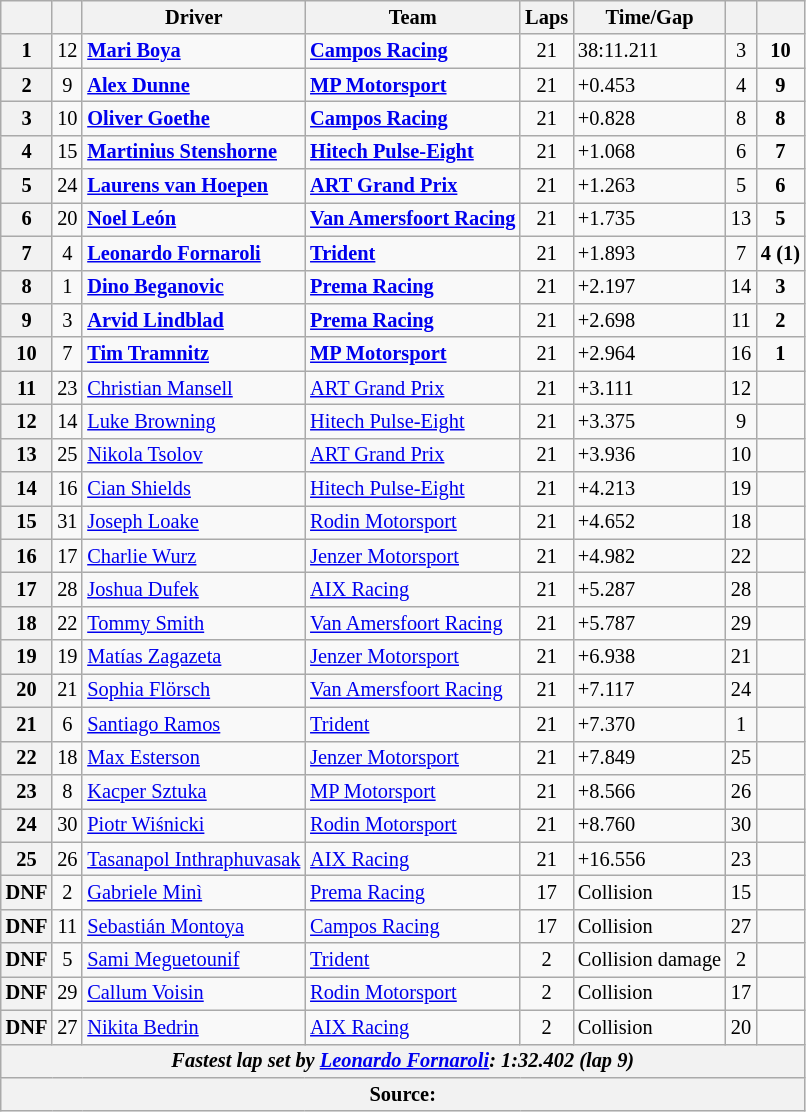<table class="wikitable" style="font-size:85%">
<tr>
<th></th>
<th></th>
<th>Driver</th>
<th>Team</th>
<th>Laps</th>
<th>Time/Gap</th>
<th></th>
<th></th>
</tr>
<tr>
<th>1</th>
<td align="center">12</td>
<td> <strong><a href='#'>Mari Boya</a></strong></td>
<td><strong><a href='#'>Campos Racing</a></strong></td>
<td align="center">21</td>
<td>38:11.211</td>
<td align="center">3</td>
<td align="center"><strong>10</strong></td>
</tr>
<tr>
<th>2</th>
<td align="center">9</td>
<td> <strong><a href='#'>Alex Dunne</a></strong></td>
<td><strong><a href='#'>MP Motorsport</a></strong></td>
<td align="center">21</td>
<td>+0.453</td>
<td align="center">4</td>
<td align="center"><strong>9</strong></td>
</tr>
<tr>
<th>3</th>
<td align="center">10</td>
<td> <strong><a href='#'>Oliver Goethe</a></strong></td>
<td><strong><a href='#'>Campos Racing</a></strong></td>
<td align="center">21</td>
<td>+0.828</td>
<td align="center">8</td>
<td align="center"><strong>8</strong></td>
</tr>
<tr>
<th>4</th>
<td align="center">15</td>
<td> <strong><a href='#'>Martinius Stenshorne</a></strong></td>
<td><strong><a href='#'>Hitech Pulse-Eight</a></strong></td>
<td align="center">21</td>
<td>+1.068</td>
<td align="center">6</td>
<td align="center"><strong>7</strong></td>
</tr>
<tr>
<th>5</th>
<td align="center">24</td>
<td> <strong><a href='#'>Laurens van Hoepen</a></strong></td>
<td><strong><a href='#'>ART Grand Prix</a></strong></td>
<td align="center">21</td>
<td>+1.263</td>
<td align="center">5</td>
<td align="center"><strong>6</strong></td>
</tr>
<tr>
<th>6</th>
<td align="center">20</td>
<td> <strong><a href='#'>Noel León</a></strong></td>
<td><strong><a href='#'>Van Amersfoort Racing</a></strong></td>
<td align="center">21</td>
<td>+1.735</td>
<td align="center">13</td>
<td align="center"><strong>5</strong></td>
</tr>
<tr>
<th>7</th>
<td align="center">4</td>
<td> <strong><a href='#'>Leonardo Fornaroli</a></strong></td>
<td><strong><a href='#'>Trident</a></strong></td>
<td align="center">21</td>
<td>+1.893</td>
<td align="center">7</td>
<td align="center"><strong>4 (1)</strong></td>
</tr>
<tr>
<th>8</th>
<td align="center">1</td>
<td> <strong><a href='#'>Dino Beganovic</a></strong></td>
<td><strong><a href='#'>Prema Racing</a></strong></td>
<td align="center">21</td>
<td>+2.197</td>
<td align="center">14</td>
<td align="center"><strong>3</strong></td>
</tr>
<tr>
<th>9</th>
<td align="center">3</td>
<td> <strong><a href='#'>Arvid Lindblad</a></strong></td>
<td><strong><a href='#'>Prema Racing</a></strong></td>
<td align="center">21</td>
<td>+2.698</td>
<td align="center">11</td>
<td align="center"><strong>2</strong></td>
</tr>
<tr>
<th>10</th>
<td align="center">7</td>
<td> <strong><a href='#'>Tim Tramnitz</a></strong></td>
<td><strong><a href='#'>MP Motorsport</a></strong></td>
<td align="center">21</td>
<td>+2.964</td>
<td align="center">16</td>
<td align="center"><strong>1</strong></td>
</tr>
<tr>
<th>11</th>
<td align="center">23</td>
<td> <a href='#'>Christian Mansell</a></td>
<td><a href='#'>ART Grand Prix</a></td>
<td align="center">21</td>
<td>+3.111</td>
<td align="center">12</td>
<td align="center"></td>
</tr>
<tr>
<th>12</th>
<td align="center">14</td>
<td> <a href='#'>Luke Browning</a></td>
<td><a href='#'>Hitech Pulse-Eight</a></td>
<td align="center">21</td>
<td>+3.375</td>
<td align="center">9</td>
<td align="center"></td>
</tr>
<tr>
<th>13</th>
<td align="center">25</td>
<td> <a href='#'>Nikola Tsolov</a></td>
<td><a href='#'>ART Grand Prix</a></td>
<td align="center">21</td>
<td>+3.936</td>
<td align="center">10</td>
<td align="center"></td>
</tr>
<tr>
<th>14</th>
<td align="center">16</td>
<td> <a href='#'>Cian Shields</a></td>
<td><a href='#'>Hitech Pulse-Eight</a></td>
<td align="center">21</td>
<td>+4.213</td>
<td align="center">19</td>
<td align="center"></td>
</tr>
<tr>
<th>15</th>
<td align="center">31</td>
<td> <a href='#'>Joseph Loake</a></td>
<td><a href='#'>Rodin Motorsport</a></td>
<td align="center">21</td>
<td>+4.652</td>
<td align="center">18</td>
<td align="center"></td>
</tr>
<tr>
<th>16</th>
<td align="center">17</td>
<td> <a href='#'>Charlie Wurz</a></td>
<td><a href='#'>Jenzer Motorsport</a></td>
<td align="center">21</td>
<td>+4.982</td>
<td align="center">22</td>
<td align="center"></td>
</tr>
<tr>
<th>17</th>
<td align="center">28</td>
<td> <a href='#'>Joshua Dufek</a></td>
<td><a href='#'>AIX Racing</a></td>
<td align="center">21</td>
<td>+5.287</td>
<td align="center">28</td>
<td align="center"></td>
</tr>
<tr>
<th>18</th>
<td align="center">22</td>
<td> <a href='#'>Tommy Smith</a></td>
<td><a href='#'>Van Amersfoort Racing</a></td>
<td align="center">21</td>
<td>+5.787</td>
<td align="center">29</td>
<td align="center"></td>
</tr>
<tr>
<th>19</th>
<td align="center">19</td>
<td> <a href='#'>Matías Zagazeta</a></td>
<td><a href='#'>Jenzer Motorsport</a></td>
<td align="center">21</td>
<td>+6.938</td>
<td align="center">21</td>
<td align="center"></td>
</tr>
<tr>
<th>20</th>
<td align="center">21</td>
<td> <a href='#'>Sophia Flörsch</a></td>
<td><a href='#'>Van Amersfoort Racing</a></td>
<td align="center">21</td>
<td>+7.117</td>
<td align="center">24</td>
<td align="center"></td>
</tr>
<tr>
<th>21</th>
<td align="center">6</td>
<td> <a href='#'>Santiago Ramos</a></td>
<td><a href='#'>Trident</a></td>
<td align="center">21</td>
<td>+7.370</td>
<td align="center">1</td>
<td align="center"></td>
</tr>
<tr>
<th>22</th>
<td align="center">18</td>
<td> <a href='#'>Max Esterson</a></td>
<td><a href='#'>Jenzer Motorsport</a></td>
<td align="center">21</td>
<td>+7.849</td>
<td align="center">25</td>
<td align="center"></td>
</tr>
<tr>
<th>23</th>
<td align="center">8</td>
<td> <a href='#'>Kacper Sztuka</a></td>
<td><a href='#'>MP Motorsport</a></td>
<td align="center">21</td>
<td>+8.566</td>
<td align="center">26</td>
<td align="center"></td>
</tr>
<tr>
<th>24</th>
<td align="center">30</td>
<td> <a href='#'>Piotr Wiśnicki</a></td>
<td><a href='#'>Rodin Motorsport</a></td>
<td align="center">21</td>
<td>+8.760</td>
<td align="center">30</td>
<td align="center"></td>
</tr>
<tr>
<th>25</th>
<td align="center">26</td>
<td> <a href='#'>Tasanapol Inthraphuvasak</a></td>
<td><a href='#'>AIX Racing</a></td>
<td align="center">21</td>
<td>+16.556</td>
<td align="center">23</td>
<td align="center"></td>
</tr>
<tr>
<th>DNF</th>
<td align="center">2</td>
<td> <a href='#'>Gabriele Minì</a></td>
<td><a href='#'>Prema Racing</a></td>
<td align="center">17</td>
<td>Collision</td>
<td align="center">15</td>
<td align="center"></td>
</tr>
<tr>
<th>DNF</th>
<td align="center">11</td>
<td> <a href='#'>Sebastián Montoya</a></td>
<td><a href='#'>Campos Racing</a></td>
<td align="center">17</td>
<td>Collision</td>
<td align="center">27</td>
<td align="center"></td>
</tr>
<tr>
<th>DNF</th>
<td align="center">5</td>
<td> <a href='#'>Sami Meguetounif</a></td>
<td><a href='#'>Trident</a></td>
<td align="center">2</td>
<td>Collision damage</td>
<td align="center">2</td>
<td align="center"></td>
</tr>
<tr>
<th>DNF</th>
<td align="center">29</td>
<td> <a href='#'>Callum Voisin</a></td>
<td><a href='#'>Rodin Motorsport</a></td>
<td align="center">2</td>
<td>Collision</td>
<td align="center">17</td>
<td align="center"></td>
</tr>
<tr>
<th>DNF</th>
<td align="center">27</td>
<td> <a href='#'>Nikita Bedrin</a></td>
<td><a href='#'>AIX Racing</a></td>
<td align="center">2</td>
<td>Collision</td>
<td align="center">20</td>
<td align="center"></td>
</tr>
<tr>
<th colspan="8"><em>Fastest lap set by  <a href='#'>Leonardo Fornaroli</a>: 1:32.402 (lap 9)</em></th>
</tr>
<tr>
<th colspan="8">Source:</th>
</tr>
</table>
